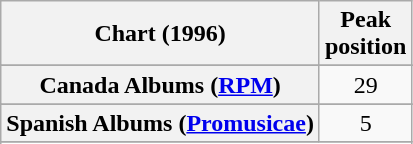<table class="wikitable sortable plainrowheaders" style="text-align:center;">
<tr>
<th scope="col">Chart (1996)</th>
<th scope="col">Peak<br> position</th>
</tr>
<tr>
</tr>
<tr>
</tr>
<tr>
</tr>
<tr>
</tr>
<tr>
<th scope="row">Canada Albums (<a href='#'>RPM</a>)</th>
<td>29</td>
</tr>
<tr>
</tr>
<tr>
</tr>
<tr>
</tr>
<tr>
</tr>
<tr>
</tr>
<tr>
<th scope="row">Spanish Albums (<a href='#'>Promusicae</a>)</th>
<td>5</td>
</tr>
<tr>
</tr>
<tr>
</tr>
<tr>
</tr>
<tr>
</tr>
</table>
